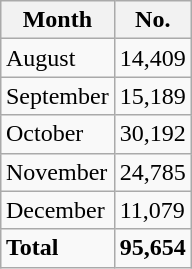<table class="wikitable" style="float:right; margin:0 0 1em 1em;">
<tr>
<th>Month</th>
<th>No.</th>
</tr>
<tr>
<td>August</td>
<td>14,409</td>
</tr>
<tr>
<td>September</td>
<td>15,189</td>
</tr>
<tr>
<td>October</td>
<td>30,192</td>
</tr>
<tr>
<td>November</td>
<td>24,785</td>
</tr>
<tr>
<td>December</td>
<td>11,079</td>
</tr>
<tr>
<td><strong>Total</strong></td>
<td><strong>95,654</strong></td>
</tr>
</table>
